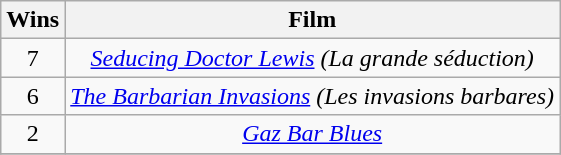<table class="wikitable" style="text-align:center;">
<tr>
<th scope="col" width="17">Wins</th>
<th scope="col" align="center">Film</th>
</tr>
<tr>
<td rowspan="1" style="text-align:center;">7</td>
<td><em><a href='#'>Seducing Doctor Lewis</a> (La grande séduction)</em></td>
</tr>
<tr>
<td rowspan="1" style="text-align:center;">6</td>
<td><em><a href='#'>The Barbarian Invasions</a> (Les invasions barbares)</em></td>
</tr>
<tr>
<td rowspan="1" style="text-align:center;">2</td>
<td><em><a href='#'>Gaz Bar Blues</a></em></td>
</tr>
<tr>
</tr>
</table>
